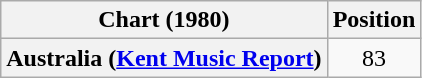<table class="wikitable sortable plainrowheaders" style="text-align:center">
<tr>
<th>Chart (1980)</th>
<th>Position</th>
</tr>
<tr>
<th scope="row">Australia (<a href='#'>Kent Music Report</a>)</th>
<td>83</td>
</tr>
</table>
